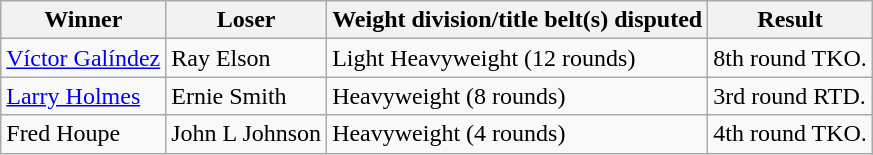<table class=wikitable>
<tr>
<th>Winner</th>
<th>Loser</th>
<th>Weight division/title belt(s) disputed</th>
<th>Result</th>
</tr>
<tr>
<td> <a href='#'>Víctor Galíndez</a></td>
<td> Ray Elson</td>
<td>Light Heavyweight (12 rounds)</td>
<td>8th round TKO.</td>
</tr>
<tr>
<td> <a href='#'>Larry Holmes</a></td>
<td> Ernie Smith</td>
<td>Heavyweight (8 rounds)</td>
<td>3rd round RTD.</td>
</tr>
<tr>
<td> Fred Houpe</td>
<td> John L Johnson</td>
<td>Heavyweight (4 rounds)</td>
<td>4th round TKO.</td>
</tr>
</table>
